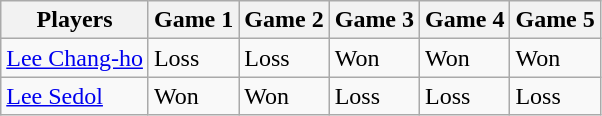<table class="wikitable">
<tr>
<th>Players</th>
<th>Game 1</th>
<th>Game 2</th>
<th>Game 3</th>
<th>Game 4</th>
<th>Game 5</th>
</tr>
<tr>
<td> <a href='#'>Lee Chang-ho</a></td>
<td>Loss</td>
<td>Loss</td>
<td>Won</td>
<td>Won</td>
<td>Won</td>
</tr>
<tr>
<td> <a href='#'>Lee Sedol</a></td>
<td>Won</td>
<td>Won</td>
<td>Loss</td>
<td>Loss</td>
<td>Loss</td>
</tr>
</table>
